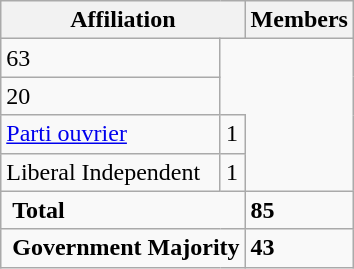<table class="wikitable">
<tr>
<th colspan="2">Affiliation</th>
<th>Members</th>
</tr>
<tr>
<td>63</td>
</tr>
<tr>
<td>20</td>
</tr>
<tr>
<td align=left><a href='#'>Parti ouvrier</a></td>
<td>1</td>
</tr>
<tr>
<td>Liberal Independent</td>
<td>1</td>
</tr>
<tr>
<td colspan="2" rowspan="1" align=left> <strong>Total</strong><br></td>
<td><strong>85</strong></td>
</tr>
<tr>
<td colspan="2" rowspan="1" align=left> <strong>Government Majority</strong><br></td>
<td><strong>43</strong></td>
</tr>
</table>
